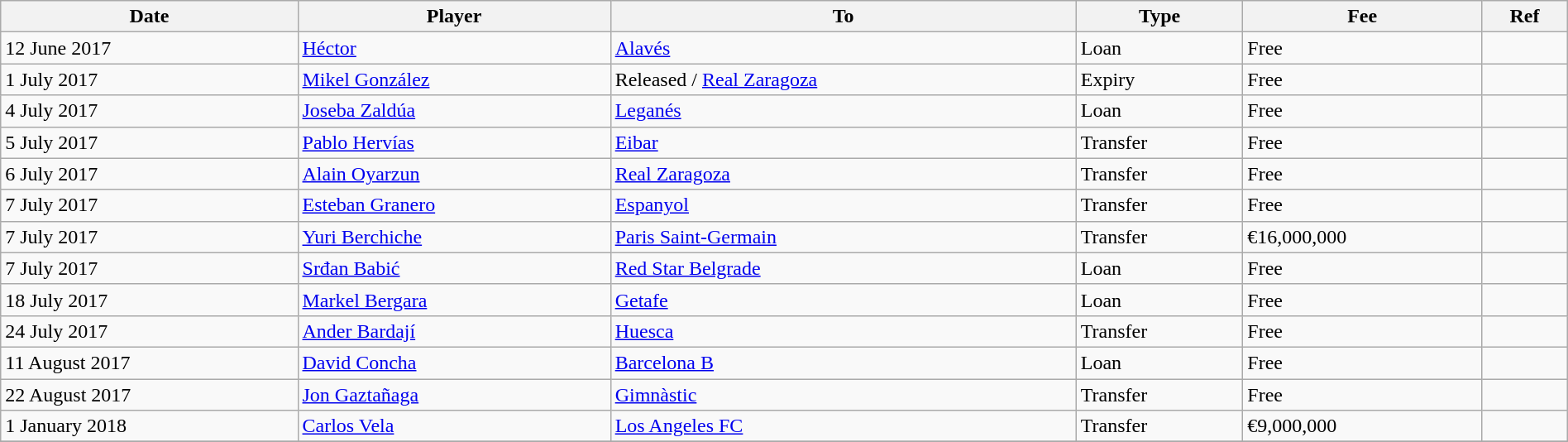<table class="wikitable" style="width:100%;">
<tr>
<th>Date</th>
<th>Player</th>
<th>To</th>
<th>Type</th>
<th>Fee</th>
<th>Ref</th>
</tr>
<tr>
<td>12 June 2017</td>
<td> <a href='#'>Héctor</a></td>
<td> <a href='#'>Alavés</a></td>
<td>Loan</td>
<td>Free</td>
<td></td>
</tr>
<tr>
<td>1 July 2017</td>
<td> <a href='#'>Mikel González</a></td>
<td>Released /  <a href='#'>Real Zaragoza</a></td>
<td>Expiry</td>
<td>Free</td>
<td></td>
</tr>
<tr>
<td>4 July 2017</td>
<td> <a href='#'>Joseba Zaldúa</a></td>
<td> <a href='#'>Leganés</a></td>
<td>Loan</td>
<td>Free</td>
<td></td>
</tr>
<tr>
<td>5 July 2017</td>
<td> <a href='#'>Pablo Hervías</a></td>
<td> <a href='#'>Eibar</a></td>
<td>Transfer</td>
<td>Free</td>
<td></td>
</tr>
<tr>
<td>6 July 2017</td>
<td> <a href='#'>Alain Oyarzun</a></td>
<td> <a href='#'>Real Zaragoza</a></td>
<td>Transfer</td>
<td>Free</td>
<td></td>
</tr>
<tr>
<td>7 July 2017</td>
<td> <a href='#'>Esteban Granero</a></td>
<td> <a href='#'>Espanyol</a></td>
<td>Transfer</td>
<td>Free</td>
<td></td>
</tr>
<tr>
<td>7 July 2017</td>
<td> <a href='#'>Yuri Berchiche</a></td>
<td> <a href='#'>Paris Saint-Germain</a></td>
<td>Transfer</td>
<td>€16,000,000</td>
<td></td>
</tr>
<tr>
<td>7 July 2017</td>
<td> <a href='#'>Srđan Babić</a></td>
<td> <a href='#'>Red Star Belgrade</a></td>
<td>Loan</td>
<td>Free</td>
<td></td>
</tr>
<tr>
<td>18 July 2017</td>
<td> <a href='#'>Markel Bergara</a></td>
<td> <a href='#'>Getafe</a></td>
<td>Loan</td>
<td>Free</td>
<td></td>
</tr>
<tr>
<td>24 July 2017</td>
<td> <a href='#'>Ander Bardají</a></td>
<td> <a href='#'>Huesca</a></td>
<td>Transfer</td>
<td>Free</td>
<td></td>
</tr>
<tr>
<td>11 August 2017</td>
<td> <a href='#'>David Concha</a></td>
<td> <a href='#'>Barcelona B</a></td>
<td>Loan</td>
<td>Free</td>
<td></td>
</tr>
<tr>
<td>22 August 2017</td>
<td> <a href='#'>Jon Gaztañaga</a></td>
<td> <a href='#'>Gimnàstic</a></td>
<td>Transfer</td>
<td>Free</td>
<td></td>
</tr>
<tr>
<td>1 January 2018</td>
<td> <a href='#'>Carlos Vela</a></td>
<td> <a href='#'>Los Angeles FC</a></td>
<td>Transfer</td>
<td>€9,000,000</td>
<td></td>
</tr>
<tr>
</tr>
</table>
